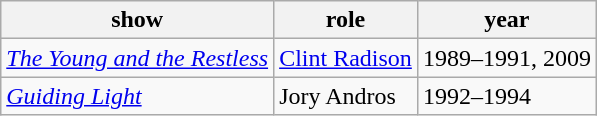<table class="wikitable">
<tr>
<th>show</th>
<th>role</th>
<th>year</th>
</tr>
<tr>
<td><em><a href='#'>The Young and the Restless</a></em></td>
<td><a href='#'>Clint Radison</a></td>
<td>1989–1991, 2009</td>
</tr>
<tr>
<td><em><a href='#'>Guiding Light</a></em></td>
<td>Jory Andros</td>
<td>1992–1994</td>
</tr>
</table>
